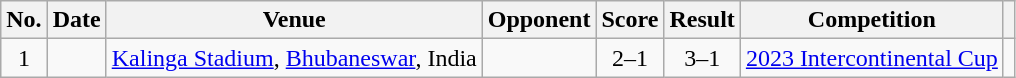<table class="wikitable sortable">
<tr>
<th scope="col">No.</th>
<th scope="col">Date</th>
<th scope="col">Venue</th>
<th scope="col">Opponent</th>
<th scope="col">Score</th>
<th scope="col">Result</th>
<th scope="col">Competition</th>
<th scope="col" class="unsortable"></th>
</tr>
<tr>
<td align="center">1</td>
<td></td>
<td><a href='#'>Kalinga Stadium</a>, <a href='#'>Bhubaneswar</a>, India</td>
<td></td>
<td align="center">2–1</td>
<td align="center">3–1</td>
<td><a href='#'>2023 Intercontinental Cup</a></td>
<td></td>
</tr>
</table>
